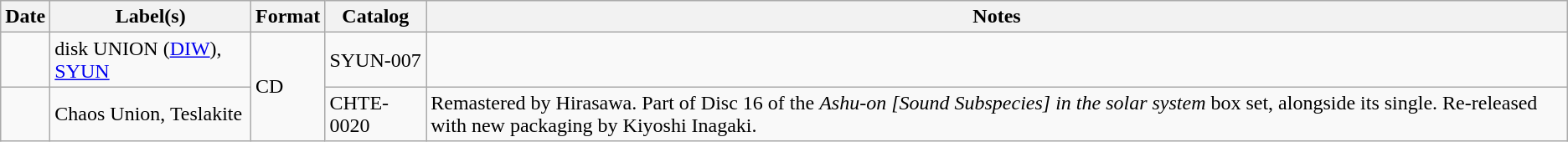<table class="wikitable">
<tr>
<th>Date</th>
<th>Label(s)</th>
<th>Format</th>
<th>Catalog</th>
<th>Notes</th>
</tr>
<tr>
<td></td>
<td>disk UNION (<a href='#'>DIW</a>), <a href='#'>SYUN</a></td>
<td rowspan=2>CD</td>
<td>SYUN-007</td>
<td></td>
</tr>
<tr>
<td><br></td>
<td>Chaos Union, Teslakite</td>
<td>CHTE-0020</td>
<td>Remastered by Hirasawa. Part of Disc 16 of the <em>Ashu-on [Sound Subspecies] in the solar system</em> box set, alongside its single. Re-released with new packaging by Kiyoshi Inagaki.</td>
</tr>
</table>
